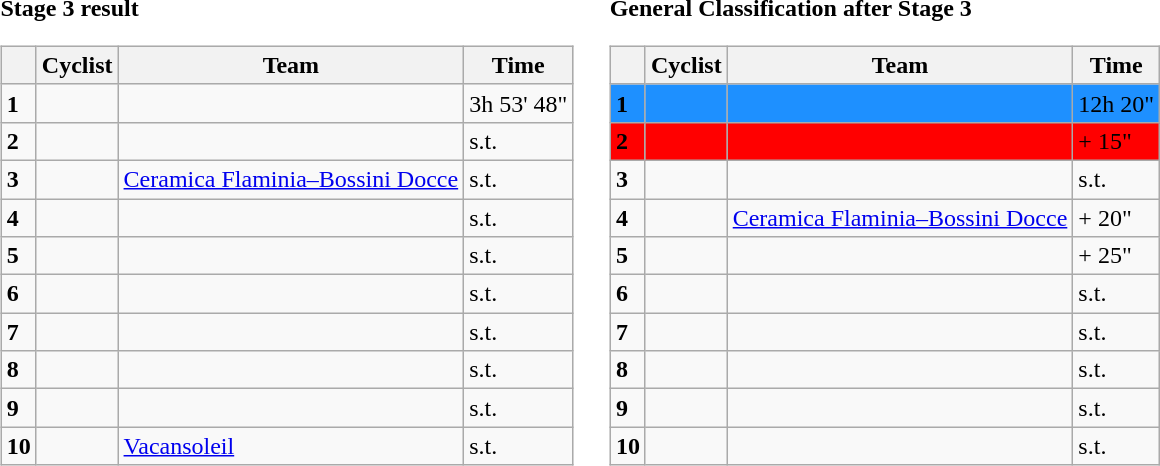<table>
<tr>
<td><strong>Stage 3 result</strong><br><table class="wikitable">
<tr>
<th></th>
<th>Cyclist</th>
<th>Team</th>
<th>Time</th>
</tr>
<tr>
<td><strong>1</strong></td>
<td></td>
<td></td>
<td>3h 53' 48"</td>
</tr>
<tr>
<td><strong>2</strong></td>
<td></td>
<td></td>
<td>s.t.</td>
</tr>
<tr>
<td><strong>3</strong></td>
<td></td>
<td><a href='#'>Ceramica Flaminia–Bossini Docce</a></td>
<td>s.t.</td>
</tr>
<tr>
<td><strong>4</strong></td>
<td></td>
<td></td>
<td>s.t.</td>
</tr>
<tr>
<td><strong>5</strong></td>
<td></td>
<td></td>
<td>s.t.</td>
</tr>
<tr>
<td><strong>6</strong></td>
<td></td>
<td></td>
<td>s.t.</td>
</tr>
<tr>
<td><strong>7</strong></td>
<td></td>
<td></td>
<td>s.t.</td>
</tr>
<tr>
<td><strong>8</strong></td>
<td></td>
<td></td>
<td>s.t.</td>
</tr>
<tr>
<td><strong>9</strong></td>
<td></td>
<td></td>
<td>s.t.</td>
</tr>
<tr>
<td><strong>10</strong></td>
<td></td>
<td><a href='#'>Vacansoleil</a></td>
<td>s.t.</td>
</tr>
</table>
</td>
<td></td>
<td><strong>General Classification after Stage 3</strong><br><table class="wikitable">
<tr>
<th></th>
<th>Cyclist</th>
<th>Team</th>
<th>Time</th>
</tr>
<tr style="background:dodgerblue">
<td><strong>1</strong></td>
<td></td>
<td></td>
<td>12h 20"</td>
</tr>
<tr style="background:red">
<td><strong>2</strong></td>
<td></td>
<td></td>
<td>+ 15"</td>
</tr>
<tr>
<td><strong>3</strong></td>
<td></td>
<td></td>
<td>s.t.</td>
</tr>
<tr>
<td><strong>4</strong></td>
<td></td>
<td><a href='#'>Ceramica Flaminia–Bossini Docce</a></td>
<td>+ 20"</td>
</tr>
<tr>
<td><strong>5</strong></td>
<td></td>
<td></td>
<td>+ 25"</td>
</tr>
<tr>
<td><strong>6</strong></td>
<td></td>
<td></td>
<td>s.t.</td>
</tr>
<tr>
<td><strong>7</strong></td>
<td></td>
<td></td>
<td>s.t.</td>
</tr>
<tr>
<td><strong>8</strong></td>
<td></td>
<td></td>
<td>s.t.</td>
</tr>
<tr>
<td><strong>9</strong></td>
<td></td>
<td></td>
<td>s.t.</td>
</tr>
<tr>
<td><strong>10</strong></td>
<td></td>
<td></td>
<td>s.t.</td>
</tr>
</table>
</td>
</tr>
</table>
